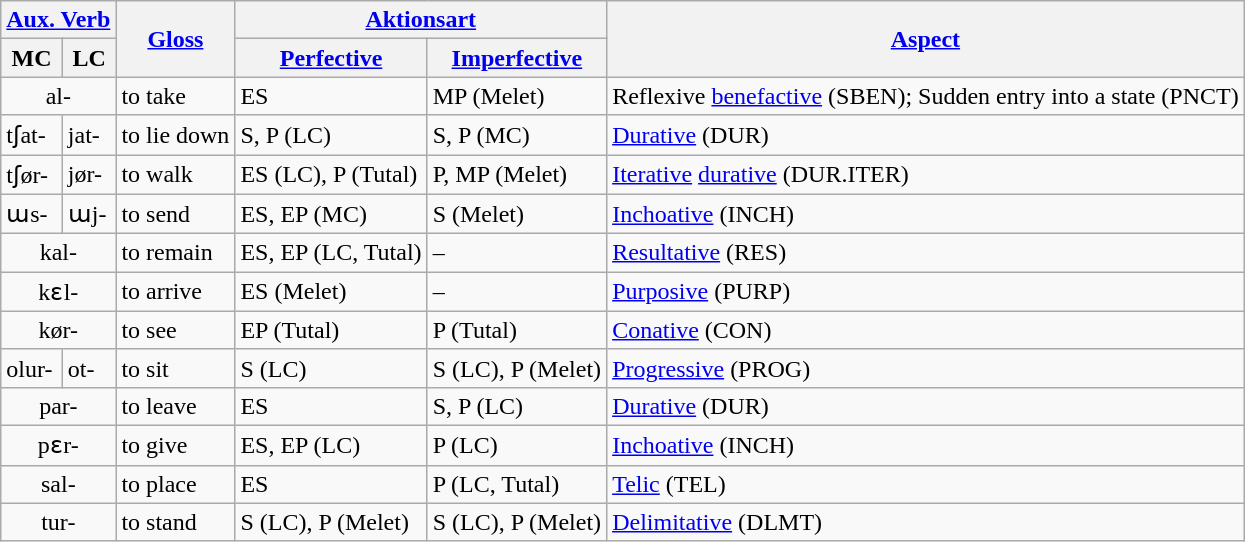<table class = "wikitable">
<tr>
<th colspan="2"><a href='#'>Aux. Verb</a></th>
<th rowspan="2"><a href='#'>Gloss</a></th>
<th colspan="2"><a href='#'>Aktionsart</a></th>
<th rowspan="2"><a href='#'>Aspect</a></th>
</tr>
<tr>
<th>MC</th>
<th>LC</th>
<th><a href='#'>Perfective</a></th>
<th><a href='#'>Imperfective</a></th>
</tr>
<tr>
<td colspan="2" style="text-align: center;">al-</td>
<td>to take</td>
<td>ES</td>
<td>MP (Melet)</td>
<td>Reflexive <a href='#'>benefactive</a> (SBEN); Sudden entry into a state (PNCT)</td>
</tr>
<tr>
<td>tʃat-</td>
<td>jat-</td>
<td>to lie down</td>
<td>S, P (LC)</td>
<td>S, P (MC)</td>
<td><a href='#'>Durative</a> (DUR)</td>
</tr>
<tr>
<td>tʃør-</td>
<td>jør-</td>
<td>to walk</td>
<td>ES (LC), P (Tutal)</td>
<td>P, MP (Melet)</td>
<td><a href='#'>Iterative</a> <a href='#'>durative</a> (DUR.ITER)</td>
</tr>
<tr>
<td>ɯs-</td>
<td>ɯj-</td>
<td>to send</td>
<td>ES, EP (MC)</td>
<td>S (Melet)</td>
<td><a href='#'>Inchoative</a> (INCH)</td>
</tr>
<tr>
<td colspan="2" style="text-align: center;">kal-</td>
<td>to remain</td>
<td>ES, EP (LC, Tutal)</td>
<td>–</td>
<td><a href='#'>Resultative</a> (RES)</td>
</tr>
<tr>
<td colspan="2" style="text-align: center;">kɛl-</td>
<td>to arrive</td>
<td>ES (Melet)</td>
<td>–</td>
<td><a href='#'>Purposive</a> (PURP)</td>
</tr>
<tr>
<td colspan="2" style="text-align: center;">kør-</td>
<td>to see</td>
<td>EP (Tutal)</td>
<td>P (Tutal)</td>
<td><a href='#'>Conative</a> (CON)</td>
</tr>
<tr>
<td>olur-</td>
<td>ot-</td>
<td>to sit</td>
<td>S (LC)</td>
<td>S (LC), P (Melet)</td>
<td><a href='#'>Progressive</a> (PROG)</td>
</tr>
<tr>
<td colspan="2" style="text-align: center;">par-</td>
<td>to leave</td>
<td>ES</td>
<td>S, P (LC)</td>
<td><a href='#'>Durative</a> (DUR)</td>
</tr>
<tr>
<td colspan="2" style="text-align: center;">pɛr-</td>
<td>to give</td>
<td>ES, EP (LC)</td>
<td>P (LC)</td>
<td><a href='#'>Inchoative</a> (INCH)</td>
</tr>
<tr>
<td colspan="2" style="text-align: center;">sal-</td>
<td>to place</td>
<td>ES</td>
<td>P (LC, Tutal)</td>
<td><a href='#'>Telic</a> (TEL)</td>
</tr>
<tr>
<td colspan="2" style="text-align: center;">tur-</td>
<td>to stand</td>
<td>S (LC), P (Melet)</td>
<td>S (LC), P (Melet)</td>
<td><a href='#'>Delimitative</a> (DLMT)</td>
</tr>
</table>
